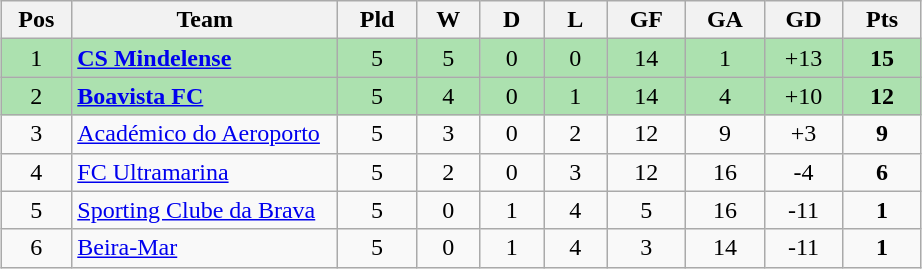<table class="wikitable" style="margin:1em auto; text-align: center;">
<tr>
<th style="width: 40px;">Pos</th>
<th style="width: 170px;">Team</th>
<th style="width: 45px;">Pld</th>
<th style="width: 35px;">W</th>
<th style="width: 35px;">D</th>
<th style="width: 35px;">L</th>
<th style="width: 45px;">GF</th>
<th style="width: 45px;">GA</th>
<th style="width: 45px;">GD</th>
<th style="width: 45px;">Pts</th>
</tr>
<tr style="background:#ACE1AF;">
<td>1</td>
<td style="text-align: left;"><strong><a href='#'>CS Mindelense</a></strong></td>
<td>5</td>
<td>5</td>
<td>0</td>
<td>0</td>
<td>14</td>
<td>1</td>
<td>+13</td>
<td><strong>15</strong></td>
</tr>
<tr style="background:#ACE1AF;">
<td>2</td>
<td style="text-align: left;"><strong><a href='#'>Boavista FC</a></strong></td>
<td>5</td>
<td>4</td>
<td>0</td>
<td>1</td>
<td>14</td>
<td>4</td>
<td>+10</td>
<td><strong>12</strong></td>
</tr>
<tr>
<td>3</td>
<td style="text-align: left;"><a href='#'>Académico do Aeroporto</a></td>
<td>5</td>
<td>3</td>
<td>0</td>
<td>2</td>
<td>12</td>
<td>9</td>
<td>+3</td>
<td><strong>9</strong></td>
</tr>
<tr>
<td>4</td>
<td style="text-align: left;"><a href='#'>FC Ultramarina</a></td>
<td>5</td>
<td>2</td>
<td>0</td>
<td>3</td>
<td>12</td>
<td>16</td>
<td>-4</td>
<td><strong>6</strong></td>
</tr>
<tr>
<td>5</td>
<td style="text-align: left;"><a href='#'>Sporting Clube da Brava</a></td>
<td>5</td>
<td>0</td>
<td>1</td>
<td>4</td>
<td>5</td>
<td>16</td>
<td>-11</td>
<td><strong>1</strong></td>
</tr>
<tr>
<td>6</td>
<td style="text-align: left;"><a href='#'>Beira-Mar</a></td>
<td>5</td>
<td>0</td>
<td>1</td>
<td>4</td>
<td>3</td>
<td>14</td>
<td>-11</td>
<td><strong>1</strong></td>
</tr>
</table>
